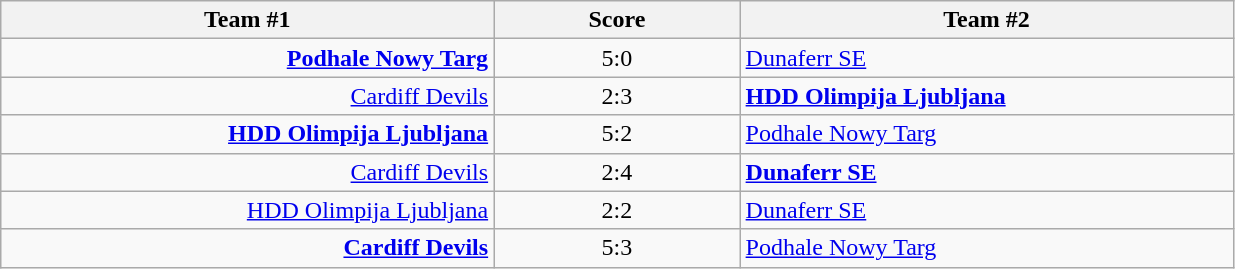<table class="wikitable" style="text-align: center;">
<tr>
<th width=22%>Team #1</th>
<th width=11%>Score</th>
<th width=22%>Team #2</th>
</tr>
<tr>
<td style="text-align: right;"><strong><a href='#'>Podhale Nowy Targ</a></strong> </td>
<td>5:0</td>
<td style="text-align: left;"> <a href='#'>Dunaferr SE</a></td>
</tr>
<tr>
<td style="text-align: right;"><a href='#'>Cardiff Devils</a> </td>
<td>2:3</td>
<td style="text-align: left;"> <strong><a href='#'>HDD Olimpija Ljubljana</a></strong></td>
</tr>
<tr>
<td style="text-align: right;"><strong><a href='#'>HDD Olimpija Ljubljana</a></strong> </td>
<td>5:2</td>
<td style="text-align: left;"> <a href='#'>Podhale Nowy Targ</a></td>
</tr>
<tr>
<td style="text-align: right;"><a href='#'>Cardiff Devils</a> </td>
<td>2:4</td>
<td style="text-align: left;"> <strong><a href='#'>Dunaferr SE</a></strong></td>
</tr>
<tr>
<td style="text-align: right;"><a href='#'>HDD Olimpija Ljubljana</a> </td>
<td>2:2</td>
<td style="text-align: left;"> <a href='#'>Dunaferr SE</a></td>
</tr>
<tr>
<td style="text-align: right;"><strong><a href='#'>Cardiff Devils</a></strong> </td>
<td>5:3</td>
<td style="text-align: left;"> <a href='#'>Podhale Nowy Targ</a></td>
</tr>
</table>
